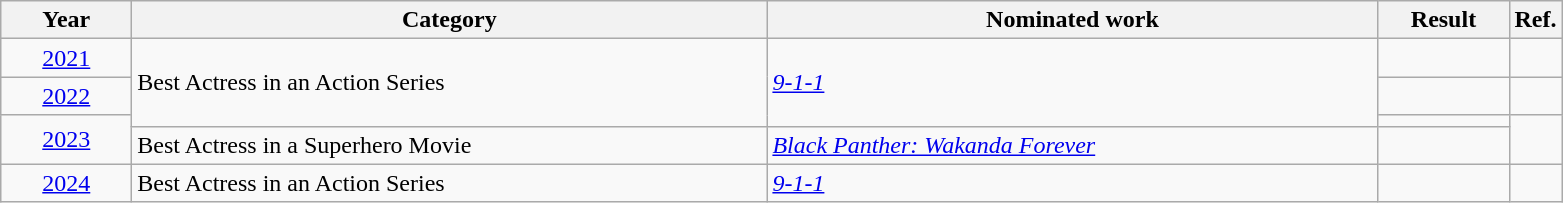<table class=wikitable>
<tr>
<th scope="col" style="width:5em;">Year</th>
<th scope="col" style="width:26em;">Category</th>
<th scope="col" style="width:25em;">Nominated work</th>
<th scope="col" style="width:5em;">Result</th>
<th>Ref.</th>
</tr>
<tr>
<td style="text-align:center;"><a href='#'>2021</a></td>
<td rowspan="3">Best Actress in an Action Series</td>
<td rowspan="3"><em><a href='#'>9-1-1</a></em></td>
<td></td>
<td></td>
</tr>
<tr>
<td style="text-align:center;"><a href='#'>2022</a></td>
<td></td>
<td></td>
</tr>
<tr>
<td style="text-align:center;", rowspan="2"><a href='#'>2023</a></td>
<td></td>
<td rowspan="2"></td>
</tr>
<tr>
<td>Best Actress in a Superhero Movie</td>
<td><em><a href='#'>Black Panther: Wakanda Forever</a></em></td>
<td></td>
</tr>
<tr>
<td style="text-align:center;", rowspan="2"><a href='#'>2024</a></td>
<td rowspan="3">Best Actress in an Action Series</td>
<td rowspan="3"><em><a href='#'>9-1-1</a></em></td>
<td></td>
<td></td>
</tr>
</table>
